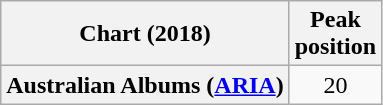<table class="wikitable plainrowheaders" style="text-align:center">
<tr>
<th scope="col">Chart (2018)</th>
<th scope="col">Peak<br> position</th>
</tr>
<tr>
<th scope="row">Australian Albums (<a href='#'>ARIA</a>)</th>
<td>20</td>
</tr>
</table>
